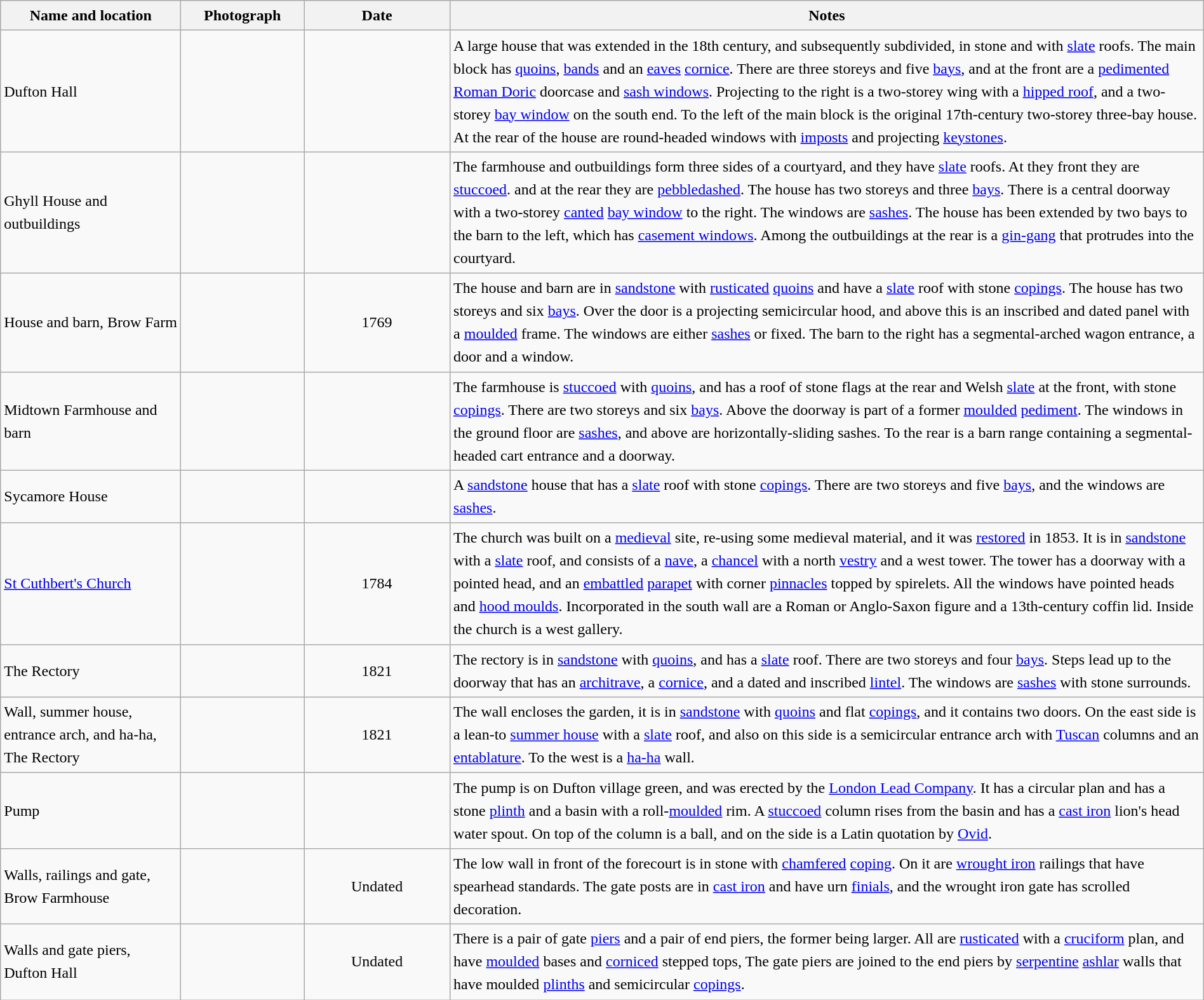<table class="wikitable sortable plainrowheaders" style="width:100%;border:0px;text-align:left;line-height:150%;">
<tr>
<th scope="col"  style="width:150px">Name and location</th>
<th scope="col"  style="width:100px" class="unsortable">Photograph</th>
<th scope="col"  style="width:120px">Date</th>
<th scope="col"  style="width:650px" class="unsortable">Notes</th>
</tr>
<tr>
<td>Dufton Hall<br><small></small></td>
<td></td>
<td align="center"></td>
<td>A large house that was extended in the 18th century, and subsequently subdivided, in stone and with <a href='#'>slate</a> roofs.  The main block has <a href='#'>quoins</a>, <a href='#'>bands</a> and an <a href='#'>eaves</a> <a href='#'>cornice</a>.  There are three storeys and five <a href='#'>bays</a>, and at the front are a <a href='#'>pedimented</a> <a href='#'>Roman Doric</a> doorcase and <a href='#'>sash windows</a>.  Projecting to the right is a two-storey wing with a <a href='#'>hipped roof</a>, and a two-storey <a href='#'>bay window</a> on the south end.  To the left of the main block is the original 17th-century two-storey three-bay house.  At the rear of the house are round-headed windows with <a href='#'>imposts</a> and projecting <a href='#'>keystones</a>.</td>
</tr>
<tr>
<td>Ghyll House and outbuildings<br><small></small></td>
<td></td>
<td align="center"></td>
<td>The farmhouse and outbuildings form three sides of a courtyard, and they have <a href='#'>slate</a> roofs.  At they front they are <a href='#'>stuccoed</a>. and at the rear they are <a href='#'>pebbledashed</a>.  The house has two storeys and three <a href='#'>bays</a>.  There is a central doorway with a two-storey <a href='#'>canted</a> <a href='#'>bay window</a> to the right.  The windows are <a href='#'>sashes</a>.  The house has been extended by two bays to the barn to the left, which has <a href='#'>casement windows</a>.  Among the outbuildings at the rear is a <a href='#'>gin-gang</a> that protrudes into the courtyard.</td>
</tr>
<tr>
<td>House and barn, Brow Farm<br><small></small></td>
<td></td>
<td align="center">1769</td>
<td>The house and barn are in <a href='#'>sandstone</a> with <a href='#'>rusticated</a> <a href='#'>quoins</a> and have a <a href='#'>slate</a> roof with stone <a href='#'>copings</a>.  The house has two storeys and six <a href='#'>bays</a>.  Over the door is a projecting semicircular hood, and above this is an inscribed and dated panel with a <a href='#'>moulded</a> frame.  The windows are either <a href='#'>sashes</a> or fixed.  The barn to the right has a segmental-arched wagon entrance, a door and a window.</td>
</tr>
<tr>
<td>Midtown Farmhouse and barn<br><small></small></td>
<td></td>
<td align="center"></td>
<td>The farmhouse is <a href='#'>stuccoed</a> with <a href='#'>quoins</a>, and has a roof of stone flags at the rear and Welsh <a href='#'>slate</a> at the front, with stone <a href='#'>copings</a>.  There are two storeys and six <a href='#'>bays</a>.  Above the doorway is part of a former <a href='#'>moulded</a> <a href='#'>pediment</a>.  The windows in the ground floor are <a href='#'>sashes</a>, and above are horizontally-sliding sashes.  To the rear is a barn range containing a segmental-headed cart entrance and a doorway.</td>
</tr>
<tr>
<td>Sycamore House<br><small></small></td>
<td></td>
<td align="center"></td>
<td>A <a href='#'>sandstone</a> house that has a <a href='#'>slate</a> roof with stone <a href='#'>copings</a>.  There are two storeys and five <a href='#'>bays</a>, and the windows are <a href='#'>sashes</a>.</td>
</tr>
<tr>
<td><a href='#'>St Cuthbert's Church</a><br><small></small></td>
<td></td>
<td align="center">1784</td>
<td>The church was built on a <a href='#'>medieval</a> site, re-using some medieval material, and it was <a href='#'>restored</a> in 1853.  It is in <a href='#'>sandstone</a> with a <a href='#'>slate</a> roof, and consists of a <a href='#'>nave</a>, a <a href='#'>chancel</a> with a north <a href='#'>vestry</a> and a west tower.  The tower has a doorway with a pointed head, and an <a href='#'>embattled</a> <a href='#'>parapet</a> with corner <a href='#'>pinnacles</a> topped by spirelets.  All the windows have pointed heads and <a href='#'>hood moulds</a>.  Incorporated in the south wall are a Roman or Anglo-Saxon figure and a 13th-century coffin lid.  Inside the church is a west gallery.</td>
</tr>
<tr>
<td>The Rectory<br><small></small></td>
<td></td>
<td align="center">1821</td>
<td>The rectory is in <a href='#'>sandstone</a> with <a href='#'>quoins</a>, and has a <a href='#'>slate</a> roof.  There are two storeys and four <a href='#'>bays</a>.  Steps lead up to the doorway that has an <a href='#'>architrave</a>, a <a href='#'>cornice</a>, and a dated and inscribed <a href='#'>lintel</a>.  The windows are <a href='#'>sashes</a> with stone surrounds.</td>
</tr>
<tr>
<td>Wall, summer house, entrance arch, and ha-ha, The Rectory<br><small></small></td>
<td></td>
<td align="center">1821</td>
<td>The wall encloses the garden, it is in <a href='#'>sandstone</a> with <a href='#'>quoins</a> and flat <a href='#'>copings</a>, and it contains two doors.  On the east side is a lean-to <a href='#'>summer house</a> with a <a href='#'>slate</a> roof, and also on this side is a semicircular entrance arch with <a href='#'>Tuscan</a> columns and an <a href='#'>entablature</a>.  To the west is a <a href='#'>ha-ha</a> wall.</td>
</tr>
<tr>
<td>Pump<br><small></small></td>
<td></td>
<td align="center"></td>
<td>The pump is on Dufton village green, and was erected by the <a href='#'>London Lead Company</a>.  It has a circular plan and has a stone <a href='#'>plinth</a> and a basin with a roll-<a href='#'>moulded</a> rim.  A <a href='#'>stuccoed</a> column rises from the basin and has a <a href='#'>cast iron</a> lion's head water spout.  On top of the column is a ball, and on the side is a Latin quotation by <a href='#'>Ovid</a>.</td>
</tr>
<tr>
<td>Walls, railings and gate,<br>Brow Farmhouse<br><small></small></td>
<td></td>
<td align="center">Undated</td>
<td>The low wall in front of the forecourt is in stone with <a href='#'>chamfered</a> <a href='#'>coping</a>.  On it are <a href='#'>wrought iron</a> railings that have spearhead standards.  The gate posts are in <a href='#'>cast iron</a> and have urn <a href='#'>finials</a>, and the wrought iron gate has scrolled decoration.</td>
</tr>
<tr>
<td>Walls and gate piers, Dufton Hall<br><small></small></td>
<td></td>
<td align="center">Undated</td>
<td>There is a pair of gate <a href='#'>piers</a> and a pair of end piers, the former being larger.  All are <a href='#'>rusticated</a> with a <a href='#'>cruciform</a> plan, and have <a href='#'>moulded</a> bases and <a href='#'>corniced</a> stepped tops,  The gate piers are joined to the end piers by <a href='#'>serpentine</a> <a href='#'>ashlar</a> walls that have moulded <a href='#'>plinths</a> and semicircular <a href='#'>copings</a>.</td>
</tr>
<tr>
</tr>
</table>
